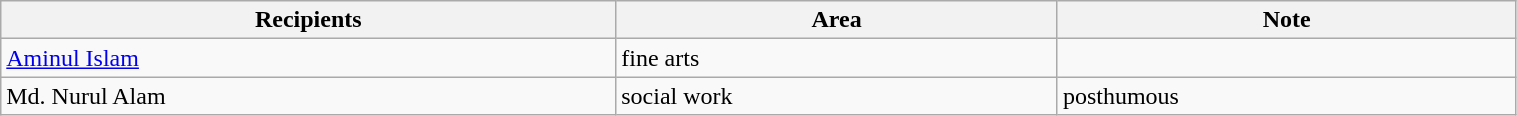<table class="wikitable" style="width:80%;">
<tr>
<th>Recipients</th>
<th>Area</th>
<th>Note</th>
</tr>
<tr>
<td><a href='#'>Aminul Islam</a></td>
<td>fine arts</td>
<td></td>
</tr>
<tr>
<td>Md. Nurul Alam</td>
<td>social work</td>
<td>posthumous</td>
</tr>
</table>
